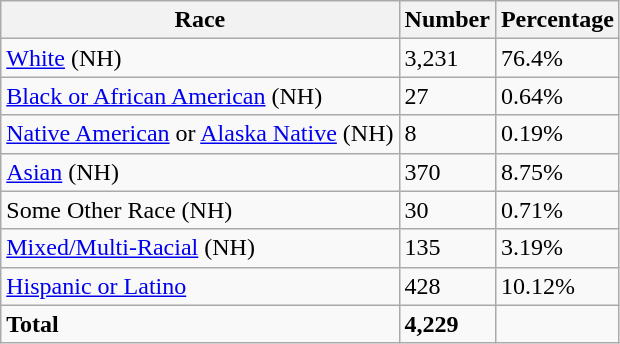<table class="wikitable">
<tr>
<th>Race</th>
<th>Number</th>
<th>Percentage</th>
</tr>
<tr>
<td><a href='#'>White</a> (NH)</td>
<td>3,231</td>
<td>76.4%</td>
</tr>
<tr>
<td><a href='#'>Black or African American</a> (NH)</td>
<td>27</td>
<td>0.64%</td>
</tr>
<tr>
<td><a href='#'>Native American</a> or <a href='#'>Alaska Native</a> (NH)</td>
<td>8</td>
<td>0.19%</td>
</tr>
<tr>
<td><a href='#'>Asian</a> (NH)</td>
<td>370</td>
<td>8.75%</td>
</tr>
<tr>
<td>Some Other Race (NH)</td>
<td>30</td>
<td>0.71%</td>
</tr>
<tr>
<td><a href='#'>Mixed/Multi-Racial</a> (NH)</td>
<td>135</td>
<td>3.19%</td>
</tr>
<tr>
<td><a href='#'>Hispanic or Latino</a></td>
<td>428</td>
<td>10.12%</td>
</tr>
<tr>
<td><strong>Total</strong></td>
<td><strong>4,229</strong></td>
<td></td>
</tr>
</table>
